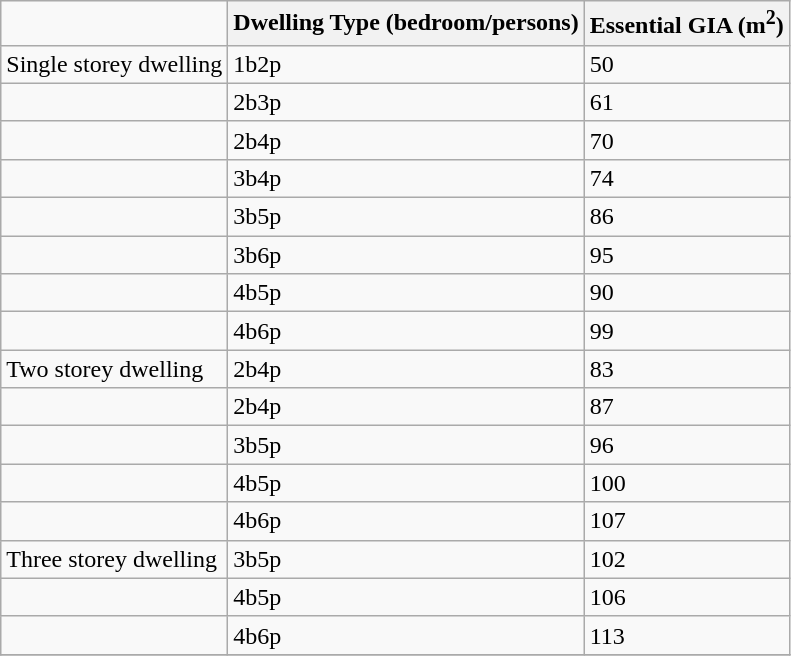<table class="wikitable">
<tr>
<td></td>
<th>Dwelling Type (bedroom/persons)</th>
<th>Essential GIA (m<sup>2</sup>)</th>
</tr>
<tr>
<td>Single storey dwelling</td>
<td>1b2p</td>
<td>50</td>
</tr>
<tr>
<td></td>
<td>2b3p</td>
<td>61</td>
</tr>
<tr>
<td></td>
<td>2b4p</td>
<td>70</td>
</tr>
<tr>
<td></td>
<td>3b4p</td>
<td>74</td>
</tr>
<tr>
<td></td>
<td>3b5p</td>
<td>86</td>
</tr>
<tr>
<td></td>
<td>3b6p</td>
<td>95</td>
</tr>
<tr>
<td></td>
<td>4b5p</td>
<td>90</td>
</tr>
<tr>
<td></td>
<td>4b6p</td>
<td>99</td>
</tr>
<tr>
<td>Two storey dwelling</td>
<td>2b4p</td>
<td>83</td>
</tr>
<tr>
<td></td>
<td>2b4p</td>
<td>87</td>
</tr>
<tr>
<td></td>
<td>3b5p</td>
<td>96</td>
</tr>
<tr>
<td></td>
<td>4b5p</td>
<td>100</td>
</tr>
<tr>
<td></td>
<td>4b6p</td>
<td>107</td>
</tr>
<tr>
<td>Three storey dwelling</td>
<td>3b5p</td>
<td>102</td>
</tr>
<tr>
<td></td>
<td>4b5p</td>
<td>106</td>
</tr>
<tr>
<td></td>
<td>4b6p</td>
<td>113</td>
</tr>
<tr>
</tr>
</table>
